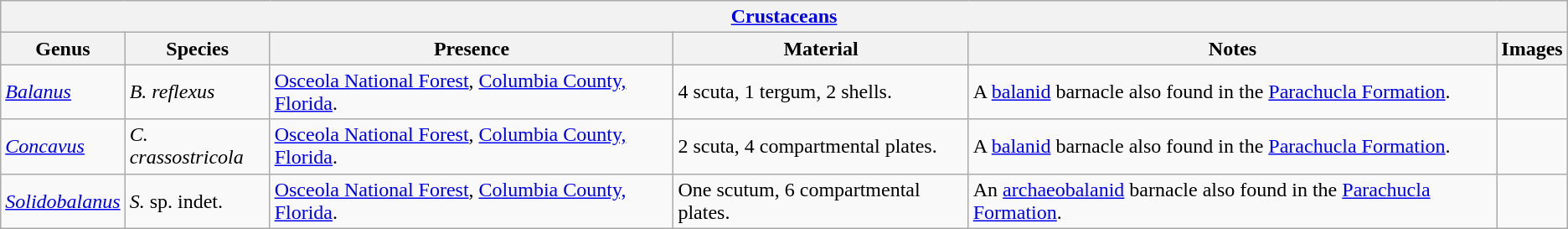<table class="wikitable" align="center">
<tr>
<th colspan="6" align="center"><strong><a href='#'>Crustaceans</a></strong></th>
</tr>
<tr>
<th>Genus</th>
<th>Species</th>
<th>Presence</th>
<th><strong>Material</strong></th>
<th>Notes</th>
<th>Images</th>
</tr>
<tr>
<td><em><a href='#'>Balanus</a></em></td>
<td><em>B. reflexus</em></td>
<td><a href='#'>Osceola National Forest</a>, <a href='#'>Columbia County, Florida</a>.</td>
<td>4 scuta, 1 tergum, 2 shells.</td>
<td>A <a href='#'>balanid</a> barnacle also found in the <a href='#'>Parachucla Formation</a>.</td>
<td></td>
</tr>
<tr>
<td><em><a href='#'>Concavus</a></em></td>
<td><em>C. crassostricola</em></td>
<td><a href='#'>Osceola National Forest</a>, <a href='#'>Columbia County, Florida</a>.</td>
<td>2 scuta, 4 compartmental plates.</td>
<td>A <a href='#'>balanid</a> barnacle also found in the <a href='#'>Parachucla Formation</a>.</td>
<td></td>
</tr>
<tr>
<td><em><a href='#'>Solidobalanus</a></em></td>
<td><em>S.</em> sp. indet.</td>
<td><a href='#'>Osceola National Forest</a>, <a href='#'>Columbia County, Florida</a>.</td>
<td>One scutum, 6 compartmental plates.</td>
<td>An <a href='#'>archaeobalanid</a> barnacle also found in the <a href='#'>Parachucla Formation</a>.</td>
<td></td>
</tr>
</table>
